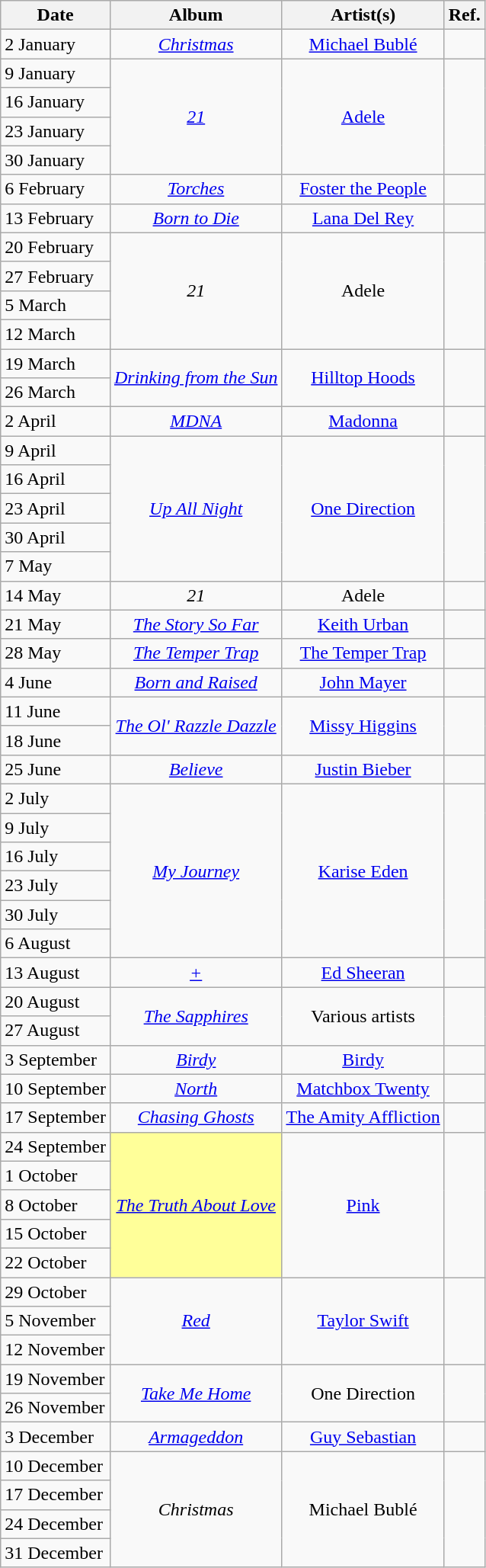<table class="wikitable">
<tr>
<th style="text-align: center;">Date</th>
<th style="text-align: center;">Album</th>
<th style="text-align: center;">Artist(s)</th>
<th style="text-align: center;">Ref.</th>
</tr>
<tr>
<td>2 January</td>
<td style="text-align: center;"><em><a href='#'>Christmas</a></em></td>
<td style="text-align: center;"><a href='#'>Michael Bublé</a></td>
<td style="text-align: center;"></td>
</tr>
<tr>
<td>9 January</td>
<td rowspan="4" style="text-align: center;"><em><a href='#'>21</a></em></td>
<td rowspan="4" style="text-align: center;"><a href='#'>Adele</a></td>
<td rowspan="4" style="text-align: center;"></td>
</tr>
<tr>
<td>16 January</td>
</tr>
<tr>
<td>23 January</td>
</tr>
<tr>
<td>30 January</td>
</tr>
<tr>
<td>6 February</td>
<td style="text-align: center;"><em><a href='#'>Torches</a></em></td>
<td style="text-align: center;"><a href='#'>Foster the People</a></td>
<td style="text-align: center;"></td>
</tr>
<tr>
<td>13 February</td>
<td style="text-align: center;"><em><a href='#'>Born to Die</a></em></td>
<td style="text-align: center;"><a href='#'>Lana Del Rey</a></td>
<td style="text-align: center;"></td>
</tr>
<tr>
<td>20 February</td>
<td rowspan="4" style="text-align: center;"><em>21</em></td>
<td rowspan="4" style="text-align: center;">Adele</td>
<td rowspan="4" style="text-align: center;"></td>
</tr>
<tr>
<td>27 February</td>
</tr>
<tr>
<td>5 March</td>
</tr>
<tr>
<td>12 March</td>
</tr>
<tr>
<td>19 March</td>
<td rowspan="2" style="text-align: center;"><em><a href='#'>Drinking from the Sun</a></em></td>
<td rowspan="2" style="text-align: center;"><a href='#'>Hilltop Hoods</a></td>
<td rowspan="2" style="text-align: center;"></td>
</tr>
<tr>
<td>26 March</td>
</tr>
<tr>
<td>2 April</td>
<td style="text-align: center;"><em><a href='#'>MDNA</a></em></td>
<td style="text-align: center;"><a href='#'>Madonna</a></td>
<td style="text-align: center;"></td>
</tr>
<tr>
<td>9 April</td>
<td rowspan="5" style="text-align: center;"><em><a href='#'>Up All Night</a></em></td>
<td rowspan="5" style="text-align: center;"><a href='#'>One Direction</a></td>
<td rowspan="5" style="text-align: center;"></td>
</tr>
<tr>
<td>16 April</td>
</tr>
<tr>
<td>23 April</td>
</tr>
<tr>
<td>30 April</td>
</tr>
<tr>
<td>7 May</td>
</tr>
<tr>
<td>14 May</td>
<td style="text-align: center;"><em>21</em></td>
<td style="text-align: center;">Adele</td>
<td style="text-align: center;"></td>
</tr>
<tr>
<td>21 May</td>
<td style="text-align: center;"><em><a href='#'>The Story So Far</a></em></td>
<td style="text-align: center;"><a href='#'>Keith Urban</a></td>
<td style="text-align: center;"></td>
</tr>
<tr>
<td>28 May</td>
<td style="text-align: center;"><em><a href='#'>The Temper Trap</a></em></td>
<td style="text-align: center;"><a href='#'>The Temper Trap</a></td>
<td style="text-align: center;"></td>
</tr>
<tr>
<td>4 June</td>
<td style="text-align: center;"><em><a href='#'>Born and Raised</a></em></td>
<td style="text-align: center;"><a href='#'>John Mayer</a></td>
<td style="text-align: center;"></td>
</tr>
<tr>
<td>11 June</td>
<td rowspan="2" style="text-align: center;"><em><a href='#'>The Ol' Razzle Dazzle</a></em></td>
<td rowspan="2" style="text-align: center;"><a href='#'>Missy Higgins</a></td>
<td rowspan="2" style="text-align: center;"></td>
</tr>
<tr>
<td>18 June</td>
</tr>
<tr>
<td>25 June</td>
<td style="text-align: center;"><em><a href='#'>Believe</a></em></td>
<td style="text-align: center;"><a href='#'>Justin Bieber</a></td>
<td style="text-align: center;"></td>
</tr>
<tr>
<td>2 July</td>
<td rowspan="6" style="text-align: center;"><em><a href='#'>My Journey</a></em></td>
<td rowspan="6" style="text-align: center;"><a href='#'>Karise Eden</a></td>
<td rowspan="6" style="text-align: center;"></td>
</tr>
<tr>
<td>9 July</td>
</tr>
<tr>
<td>16 July</td>
</tr>
<tr>
<td>23 July</td>
</tr>
<tr>
<td>30 July</td>
</tr>
<tr>
<td>6 August</td>
</tr>
<tr>
<td>13 August</td>
<td style="text-align: center;"><em><a href='#'>+</a></em></td>
<td style="text-align: center;"><a href='#'>Ed Sheeran</a></td>
<td style="text-align: center;"></td>
</tr>
<tr>
<td>20 August</td>
<td rowspan="2" style="text-align: center;"><em><a href='#'>The Sapphires</a></em></td>
<td rowspan="2" style="text-align: center;">Various artists</td>
<td rowspan="2" style="text-align: center;"></td>
</tr>
<tr>
<td>27 August</td>
</tr>
<tr>
<td>3 September</td>
<td style="text-align: center;"><em><a href='#'>Birdy</a></em></td>
<td style="text-align: center;"><a href='#'>Birdy</a></td>
<td style="text-align: center;"></td>
</tr>
<tr>
<td>10 September</td>
<td style="text-align: center;"><em><a href='#'>North</a></em></td>
<td style="text-align: center;"><a href='#'>Matchbox Twenty</a></td>
<td style="text-align: center;"></td>
</tr>
<tr>
<td>17 September</td>
<td style="text-align: center;"><em><a href='#'>Chasing Ghosts</a></em></td>
<td style="text-align: center;"><a href='#'>The Amity Affliction</a></td>
<td style="text-align: center;"></td>
</tr>
<tr>
<td>24 September</td>
<td bgcolor= #FFFF99 rowspan="5" style="text-align: center;"><em><a href='#'>The Truth About Love</a></em></td>
<td rowspan="5" style="text-align: center;"><a href='#'>Pink</a></td>
<td rowspan="5" style="text-align: center;"></td>
</tr>
<tr>
<td>1 October</td>
</tr>
<tr>
<td>8 October</td>
</tr>
<tr>
<td>15 October</td>
</tr>
<tr>
<td>22 October</td>
</tr>
<tr>
<td>29 October</td>
<td rowspan="3" style="text-align: center;"><em><a href='#'>Red</a></em></td>
<td rowspan="3" style="text-align: center;"><a href='#'>Taylor Swift</a></td>
<td rowspan="3" style="text-align: center;"></td>
</tr>
<tr>
<td>5 November</td>
</tr>
<tr>
<td>12 November</td>
</tr>
<tr>
<td>19 November</td>
<td rowspan="2" style="text-align: center;"><em><a href='#'>Take Me Home</a></em></td>
<td rowspan="2" style="text-align: center;">One Direction</td>
<td rowspan="2" style="text-align: center;"></td>
</tr>
<tr>
<td>26 November</td>
</tr>
<tr>
<td>3 December</td>
<td style="text-align: center;"><em><a href='#'>Armageddon</a></em></td>
<td style="text-align: center;"><a href='#'>Guy Sebastian</a></td>
<td style="text-align: center;"></td>
</tr>
<tr>
<td>10 December</td>
<td rowspan="4" style="text-align: center;"><em>Christmas</em></td>
<td rowspan="4" style="text-align: center;">Michael Bublé</td>
<td rowspan="4" style="text-align: center;"></td>
</tr>
<tr>
<td>17 December</td>
</tr>
<tr>
<td>24 December</td>
</tr>
<tr>
<td>31 December</td>
</tr>
</table>
